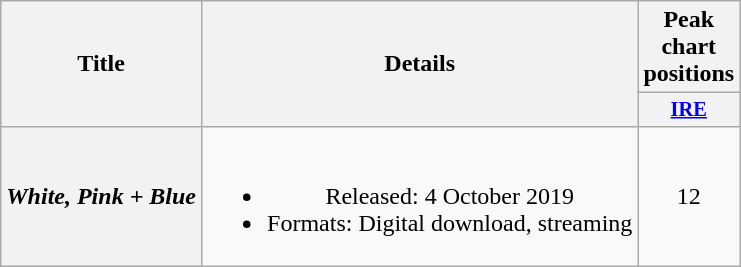<table class="wikitable plainrowheaders" style="text-align:center;">
<tr>
<th rowspan="2">Title</th>
<th rowspan="2">Details</th>
<th>Peak chart positions</th>
</tr>
<tr>
<th style="width:3em;font-size:85%"><a href='#'>IRE</a><br></th>
</tr>
<tr>
<th scope="row"><em>White, Pink + Blue</em></th>
<td><br><ul><li>Released: 4 October 2019</li><li>Formats: Digital download, streaming</li></ul></td>
<td>12</td>
</tr>
</table>
